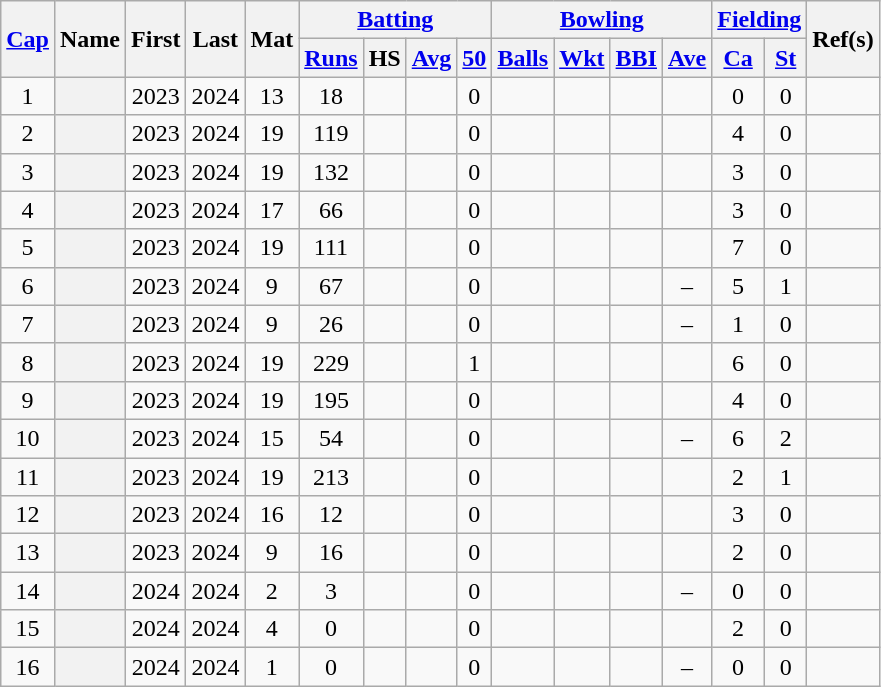<table class="wikitable plainrowheaders sortable" style="text-align:center; font-size:100%">
<tr class="unsortable">
<th scope="col" colspan=1 rowspan=2><a href='#'>Cap</a></th>
<th scope="col" colspan=1 rowspan=2>Name</th>
<th scope="col" colspan=1 rowspan=2>First</th>
<th scope="col" colspan=1 rowspan=2>Last</th>
<th scope="col" colspan=1 rowspan=2>Mat</th>
<th scope="col" colspan=4><a href='#'>Batting</a></th>
<th scope="col" colspan=4><a href='#'>Bowling</a></th>
<th scope="col" colspan=2><a href='#'>Fielding</a></th>
<th scope="col" colspan=1 rowspan=2 class="unsortable">Ref(s)</th>
</tr>
<tr align="center">
<th scope="col"><a href='#'>Runs</a></th>
<th scope="col">HS</th>
<th scope="col"><a href='#'>Avg</a></th>
<th scope="col"><a href='#'>50</a></th>
<th scope="col"><a href='#'>Balls</a></th>
<th scope="col"><a href='#'>Wkt</a></th>
<th scope="col"><a href='#'>BBI</a></th>
<th scope="col"><a href='#'>Ave</a></th>
<th scope="col"><a href='#'>Ca</a></th>
<th scope="col"><a href='#'>St</a></th>
</tr>
<tr align="center">
<td>1</td>
<th scope="row" align="left"></th>
<td>2023</td>
<td>2024</td>
<td>13</td>
<td>18</td>
<td></td>
<td></td>
<td>0</td>
<td></td>
<td></td>
<td></td>
<td></td>
<td>0</td>
<td>0</td>
<td></td>
</tr>
<tr align="center">
<td>2</td>
<th scope="row" align="left"></th>
<td>2023</td>
<td>2024</td>
<td>19</td>
<td>119</td>
<td></td>
<td></td>
<td>0</td>
<td></td>
<td></td>
<td></td>
<td></td>
<td>4</td>
<td>0</td>
<td></td>
</tr>
<tr align="center">
<td>3</td>
<th scope="row" align="left"></th>
<td>2023</td>
<td>2024</td>
<td>19</td>
<td>132</td>
<td></td>
<td></td>
<td>0</td>
<td></td>
<td></td>
<td></td>
<td></td>
<td>3</td>
<td>0</td>
<td></td>
</tr>
<tr align="center">
<td>4</td>
<th scope="row" align="left"></th>
<td>2023</td>
<td>2024</td>
<td>17</td>
<td>66</td>
<td></td>
<td></td>
<td>0</td>
<td></td>
<td></td>
<td></td>
<td></td>
<td>3</td>
<td>0</td>
<td></td>
</tr>
<tr align="center">
<td>5</td>
<th scope="row" align="left"></th>
<td>2023</td>
<td>2024</td>
<td>19</td>
<td>111</td>
<td></td>
<td></td>
<td>0</td>
<td></td>
<td></td>
<td></td>
<td></td>
<td>7</td>
<td>0</td>
<td></td>
</tr>
<tr align="center">
<td>6</td>
<th scope="row" align="left"></th>
<td>2023</td>
<td>2024</td>
<td>9</td>
<td>67</td>
<td></td>
<td></td>
<td>0</td>
<td></td>
<td></td>
<td></td>
<td>–</td>
<td>5</td>
<td>1</td>
<td></td>
</tr>
<tr align="center">
<td>7</td>
<th scope="row" align="left"></th>
<td>2023</td>
<td>2024</td>
<td>9</td>
<td>26</td>
<td></td>
<td></td>
<td>0</td>
<td></td>
<td></td>
<td></td>
<td>–</td>
<td>1</td>
<td>0</td>
<td></td>
</tr>
<tr align="center">
<td>8</td>
<th scope="row" align="left"></th>
<td>2023</td>
<td>2024</td>
<td>19</td>
<td>229</td>
<td></td>
<td></td>
<td>1</td>
<td></td>
<td></td>
<td></td>
<td></td>
<td>6</td>
<td>0</td>
<td></td>
</tr>
<tr align="center">
<td>9</td>
<th scope="row" align="left"></th>
<td>2023</td>
<td>2024</td>
<td>19</td>
<td>195</td>
<td></td>
<td></td>
<td>0</td>
<td></td>
<td></td>
<td></td>
<td></td>
<td>4</td>
<td>0</td>
<td></td>
</tr>
<tr align="center">
<td>10</td>
<th scope="row" align="left"></th>
<td>2023</td>
<td>2024</td>
<td>15</td>
<td>54</td>
<td></td>
<td></td>
<td>0</td>
<td></td>
<td></td>
<td></td>
<td>–</td>
<td>6</td>
<td>2</td>
<td></td>
</tr>
<tr align="center">
<td>11</td>
<th scope="row" align="left"></th>
<td>2023</td>
<td>2024</td>
<td>19</td>
<td>213</td>
<td></td>
<td></td>
<td>0</td>
<td></td>
<td></td>
<td></td>
<td></td>
<td>2</td>
<td>1</td>
<td></td>
</tr>
<tr align="center">
<td>12</td>
<th scope="row" align="left"></th>
<td>2023</td>
<td>2024</td>
<td>16</td>
<td>12</td>
<td></td>
<td></td>
<td>0</td>
<td></td>
<td></td>
<td></td>
<td></td>
<td>3</td>
<td>0</td>
<td></td>
</tr>
<tr align="center">
<td>13</td>
<th scope="row" align="left"></th>
<td>2023</td>
<td>2024</td>
<td>9</td>
<td>16</td>
<td></td>
<td></td>
<td>0</td>
<td></td>
<td></td>
<td></td>
<td></td>
<td>2</td>
<td>0</td>
<td></td>
</tr>
<tr align="center">
<td>14</td>
<th scope="row" align="left"></th>
<td>2024</td>
<td>2024</td>
<td>2</td>
<td>3</td>
<td></td>
<td></td>
<td>0</td>
<td></td>
<td></td>
<td></td>
<td>–</td>
<td>0</td>
<td>0</td>
<td></td>
</tr>
<tr align="center">
<td>15</td>
<th scope="row" align="left"></th>
<td>2024</td>
<td>2024</td>
<td>4</td>
<td>0</td>
<td></td>
<td></td>
<td>0</td>
<td></td>
<td></td>
<td></td>
<td></td>
<td>2</td>
<td>0</td>
<td></td>
</tr>
<tr align="center">
<td>16</td>
<th scope="row" align="left"></th>
<td>2024</td>
<td>2024</td>
<td>1</td>
<td>0</td>
<td></td>
<td></td>
<td>0</td>
<td></td>
<td></td>
<td></td>
<td>–</td>
<td>0</td>
<td>0</td>
<td></td>
</tr>
</table>
